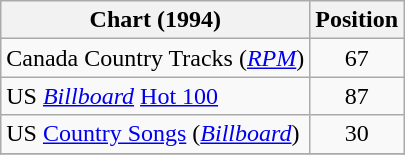<table class="wikitable sortable">
<tr>
<th align="left">Chart (1994)</th>
<th align="center">Position</th>
</tr>
<tr>
<td>Canada Country Tracks (<em><a href='#'>RPM</a></em>)</td>
<td align="center">67</td>
</tr>
<tr>
<td>US <em><a href='#'>Billboard</a></em> <a href='#'>Hot 100</a></td>
<td align="center">87</td>
</tr>
<tr>
<td>US <a href='#'>Country Songs</a> (<em><a href='#'>Billboard</a></em>)</td>
<td align="center">30</td>
</tr>
<tr>
</tr>
</table>
